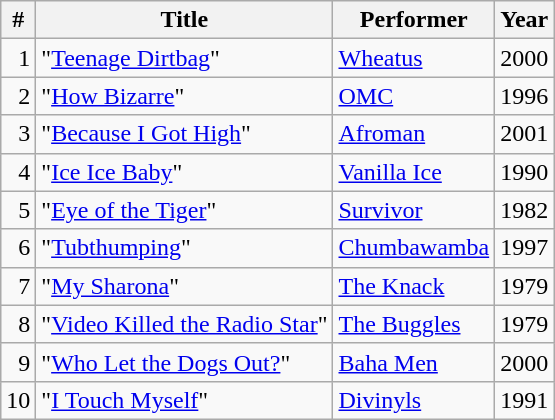<table class="wikitable sortable">
<tr>
<th>#</th>
<th>Title</th>
<th>Performer</th>
<th>Year</th>
</tr>
<tr>
<td align=right>1</td>
<td>"<a href='#'>Teenage Dirtbag</a>"</td>
<td><a href='#'>Wheatus</a></td>
<td>2000</td>
</tr>
<tr>
<td align=right>2</td>
<td>"<a href='#'>How Bizarre</a>"</td>
<td><a href='#'>OMC</a></td>
<td>1996</td>
</tr>
<tr>
<td align=right>3</td>
<td>"<a href='#'>Because I Got High</a>"</td>
<td><a href='#'>Afroman</a></td>
<td>2001</td>
</tr>
<tr>
<td align=right>4</td>
<td>"<a href='#'>Ice Ice Baby</a>"</td>
<td><a href='#'>Vanilla Ice</a></td>
<td>1990</td>
</tr>
<tr>
<td align=right>5</td>
<td>"<a href='#'>Eye of the Tiger</a>"</td>
<td><a href='#'>Survivor</a></td>
<td>1982</td>
</tr>
<tr>
<td align=right>6</td>
<td>"<a href='#'>Tubthumping</a>"</td>
<td><a href='#'>Chumbawamba</a></td>
<td>1997</td>
</tr>
<tr>
<td align=right>7</td>
<td>"<a href='#'>My Sharona</a>"</td>
<td><a href='#'>The Knack</a></td>
<td>1979</td>
</tr>
<tr>
<td align=right>8</td>
<td>"<a href='#'>Video Killed the Radio Star</a>"</td>
<td><a href='#'>The Buggles</a></td>
<td>1979</td>
</tr>
<tr>
<td align=right>9</td>
<td>"<a href='#'>Who Let the Dogs Out?</a>"</td>
<td><a href='#'>Baha Men</a></td>
<td>2000</td>
</tr>
<tr>
<td align=right>10</td>
<td>"<a href='#'>I Touch Myself</a>"</td>
<td><a href='#'>Divinyls</a></td>
<td>1991</td>
</tr>
</table>
